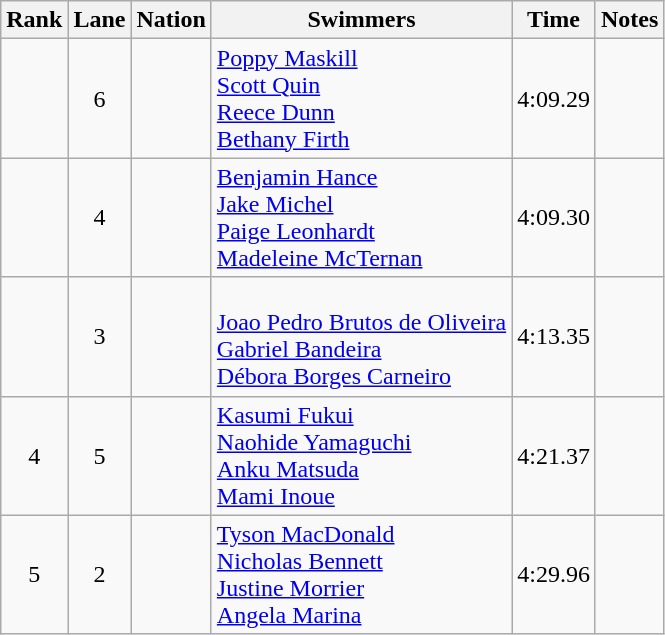<table class="wikitable sortable" style="text-align:center">
<tr>
<th>Rank</th>
<th>Lane</th>
<th>Nation</th>
<th>Swimmers</th>
<th>Time</th>
<th>Notes</th>
</tr>
<tr>
<td></td>
<td>6</td>
<td align=left></td>
<td align=left><a href='#'>Poppy Maskill</a><br><a href='#'>Scott Quin</a><br><a href='#'>Reece Dunn</a><br><a href='#'>Bethany Firth</a></td>
<td>4:09.29</td>
<td></td>
</tr>
<tr>
<td></td>
<td>4</td>
<td align=left></td>
<td align=left><a href='#'>Benjamin Hance</a><br><a href='#'>Jake Michel</a><br><a href='#'>Paige Leonhardt</a><br><a href='#'>Madeleine McTernan</a></td>
<td>4:09.30</td>
<td></td>
</tr>
<tr>
<td></td>
<td>3</td>
<td align=left></td>
<td align=left><br><a href='#'>Joao Pedro Brutos de Oliveira</a><br><a href='#'>Gabriel Bandeira</a><br><a href='#'>Débora Borges Carneiro</a></td>
<td>4:13.35</td>
<td></td>
</tr>
<tr>
<td>4</td>
<td>5</td>
<td align=left></td>
<td align=left><a href='#'>Kasumi Fukui</a><br><a href='#'>Naohide Yamaguchi</a><br><a href='#'>Anku Matsuda</a><br><a href='#'>Mami Inoue</a></td>
<td>4:21.37</td>
<td></td>
</tr>
<tr>
<td>5</td>
<td>2</td>
<td align=left></td>
<td align=left><a href='#'>Tyson MacDonald</a><br><a href='#'>Nicholas Bennett</a><br><a href='#'>Justine Morrier</a><br><a href='#'>Angela Marina</a></td>
<td>4:29.96</td>
<td></td>
</tr>
</table>
